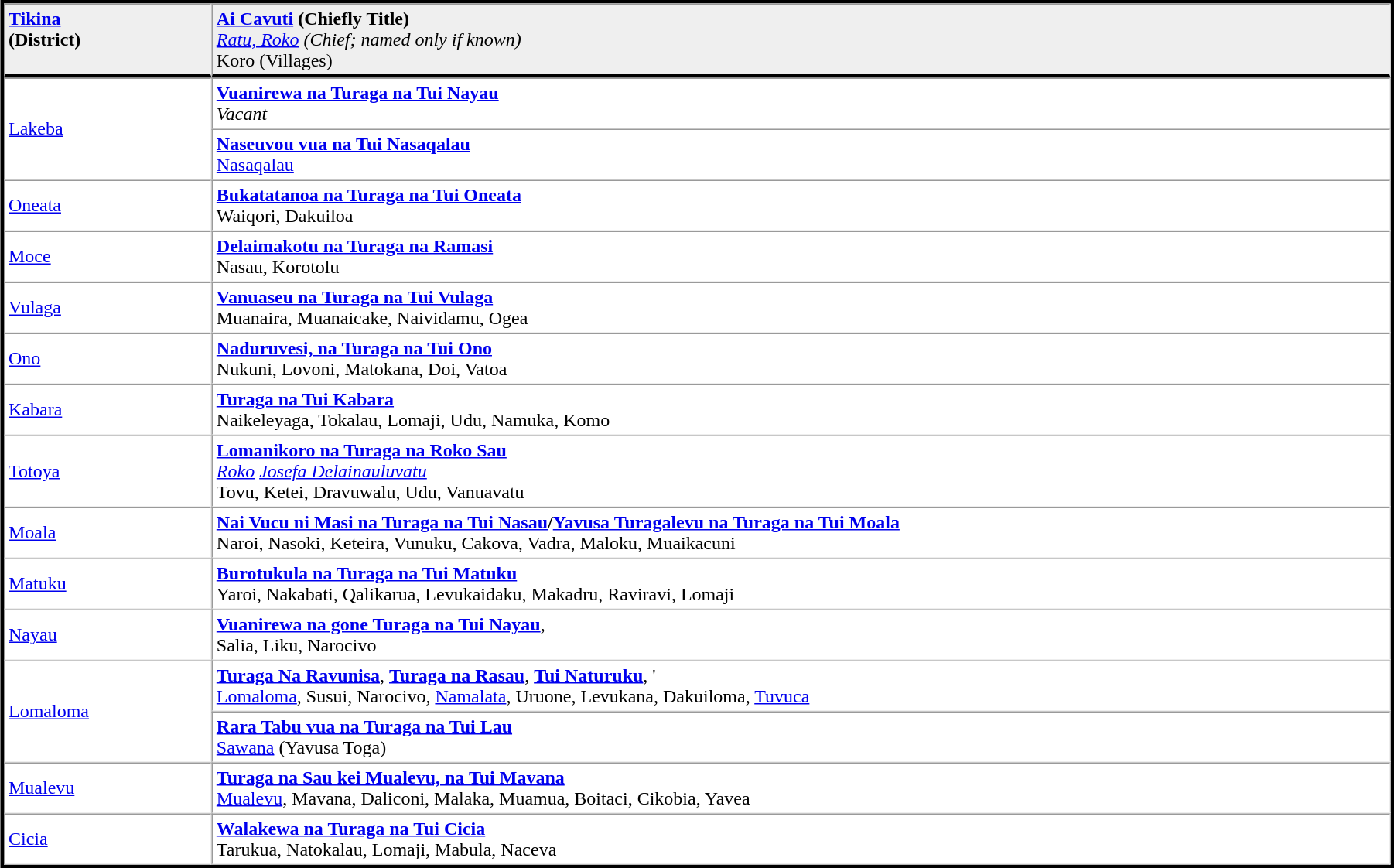<table table width="95%" border="1" align="center" cellpadding=3 cellspacing=0 style="margin:5px; border:3px solid;">
<tr>
<td valign="top" td width="15%" style="border-bottom:3px solid; background:#efefef;"><strong><a href='#'>Tikina</a><br>(District)</strong></td>
<td valign="top" td width="85%" style="border-bottom:3px solid; background:#efefef;"><strong><a href='#'>Ai Cavuti</a> (Chiefly Title)</strong><br><em><a href='#'>Ratu, Roko</a> (Chief; named only if known)</em><br>Koro (Villages)</td>
</tr>
<tr>
<td rowspan=2><a href='#'>Lakeba</a></td>
<td><strong><a href='#'>Vuanirewa na Turaga na Tui Nayau</a></strong><br><em>Vacant</em></td>
</tr>
<tr>
<td><strong><a href='#'>Naseuvou vua na Tui Nasaqalau</a></strong><br><a href='#'>Nasaqalau</a></td>
</tr>
<tr>
<td><a href='#'>Oneata</a></td>
<td><strong><a href='#'>Bukatatanoa na Turaga na Tui Oneata</a></strong><br> Waiqori, Dakuiloa</td>
</tr>
<tr>
<td><a href='#'>Moce</a></td>
<td><strong><a href='#'>Delaimakotu na Turaga na Ramasi</a></strong><br> Nasau, Korotolu</td>
</tr>
<tr>
<td><a href='#'>Vulaga</a></td>
<td><strong><a href='#'>Vanuaseu na Turaga na Tui Vulaga</a></strong><br>Muanaira, Muanaicake, Naividamu, Ogea</td>
</tr>
<tr>
<td><a href='#'>Ono</a></td>
<td><strong><a href='#'>Naduruvesi, na Turaga na Tui Ono</a></strong><br>Nukuni, Lovoni, Matokana, Doi, Vatoa</td>
</tr>
<tr>
<td><a href='#'>Kabara</a></td>
<td><strong><a href='#'>Turaga na Tui Kabara</a></strong><br>Naikeleyaga, Tokalau, Lomaji, Udu, Namuka, Komo</td>
</tr>
<tr>
<td><a href='#'>Totoya</a></td>
<td><strong><a href='#'>Lomanikoro na Turaga na Roko Sau</a></strong><br><em><a href='#'>Roko</a> <a href='#'>Josefa Delainauluvatu</a></em><br>Tovu, Ketei, Dravuwalu, Udu, Vanuavatu</td>
</tr>
<tr>
<td><a href='#'>Moala</a></td>
<td><strong><a href='#'>Nai Vucu ni Masi na Turaga na Tui Nasau</a>/<a href='#'>Yavusa Turagalevu na Turaga na Tui Moala</a></strong><br>Naroi, Nasoki, Keteira, Vunuku, Cakova, Vadra, Maloku, Muaikacuni</td>
</tr>
<tr>
<td><a href='#'>Matuku</a></td>
<td><strong><a href='#'>Burotukula na Turaga na Tui Matuku</a></strong><br>Yaroi, Nakabati, Qalikarua, Levukaidaku, Makadru, Raviravi, Lomaji</td>
</tr>
<tr>
<td><a href='#'>Nayau</a></td>
<td><strong><a href='#'>Vuanirewa na gone Turaga na Tui Nayau</a></strong>,<br>Salia, Liku, Narocivo</td>
</tr>
<tr>
<td rowspan=2><a href='#'>Lomaloma</a></td>
<td><strong><a href='#'>Turaga Na Ravunisa</a></strong>, <strong><a href='#'>Turaga na Rasau</a></strong>, <strong><a href='#'>Tui Naturuku</a></strong>, '<br><a href='#'>Lomaloma</a>, Susui, Narocivo, <a href='#'>Namalata</a>, Uruone, Levukana, Dakuiloma, <a href='#'>Tuvuca</a></td>
</tr>
<tr>
<td><strong><a href='#'>Rara Tabu vua na Turaga na Tui Lau</a></strong><br><a href='#'>Sawana</a> (Yavusa Toga)</td>
</tr>
<tr>
<td><a href='#'>Mualevu</a></td>
<td><strong><a href='#'>Turaga na Sau kei Mualevu, na Tui Mavana</a></strong><br><a href='#'>Mualevu</a>, Mavana, Daliconi, Malaka, Muamua, Boitaci, Cikobia, Yavea</td>
</tr>
<tr>
<td><a href='#'>Cicia</a></td>
<td><strong><a href='#'>Walakewa na Turaga na Tui Cicia</a></strong><br>Tarukua, Natokalau, Lomaji, Mabula, Naceva</td>
</tr>
</table>
